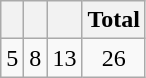<table class="wikitable">
<tr>
<th></th>
<th></th>
<th></th>
<th>Total</th>
</tr>
<tr style="text-align:center;">
<td>5</td>
<td>8</td>
<td>13</td>
<td>26</td>
</tr>
</table>
